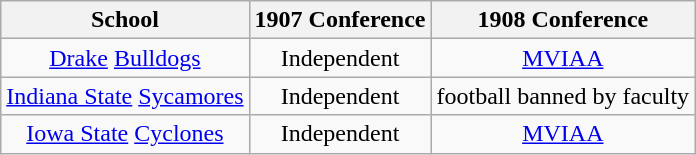<table class="wikitable sortable">
<tr>
<th>School</th>
<th>1907 Conference</th>
<th>1908 Conference</th>
</tr>
<tr style="text-align:center;">
<td><a href='#'>Drake</a> <a href='#'>Bulldogs</a></td>
<td>Independent</td>
<td><a href='#'>MVIAA</a></td>
</tr>
<tr style="text-align:center;">
<td><a href='#'>Indiana State</a> <a href='#'>Sycamores</a></td>
<td>Independent</td>
<td>football banned by faculty</td>
</tr>
<tr style="text-align:center;">
<td><a href='#'>Iowa State</a> <a href='#'>Cyclones</a></td>
<td>Independent</td>
<td><a href='#'>MVIAA</a></td>
</tr>
</table>
